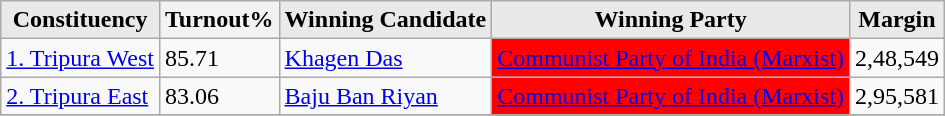<table class="wikitable">
<tr>
<th style="background-color:#E9E9E9" align=left valign=top>Constituency</th>
<th>Turnout%</th>
<th style="background-color:#E9E9E9" align=left valign=top>Winning Candidate</th>
<th style="background-color:#E9E9E9" align=right>Winning Party</th>
<th style="background-color:#E9E9E9" align=right>Margin</th>
</tr>
<tr>
<td><a href='#'>1. Tripura West</a></td>
<td>85.71</td>
<td><a href='#'>Khagen Das</a></td>
<td bgcolor=#FF0000><a href='#'>Communist Party of India (Marxist)</a></td>
<td>2,48,549</td>
</tr>
<tr>
<td><a href='#'>2. Tripura East</a></td>
<td>83.06</td>
<td><a href='#'>Baju Ban Riyan</a></td>
<td bgcolor=#FF0000><a href='#'>Communist Party of India (Marxist)</a></td>
<td>2,95,581</td>
</tr>
<tr>
</tr>
</table>
